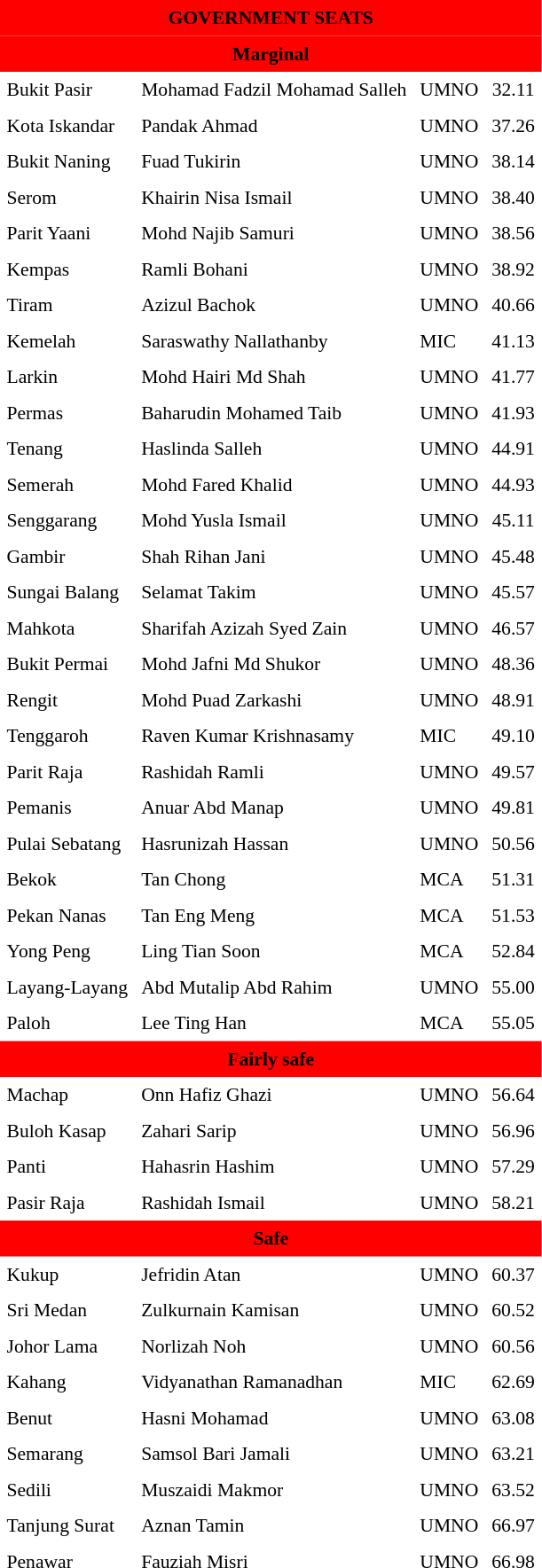<table class="toccolours" cellpadding="5" cellspacing="0" style="float:left; margin-right:.5em; margin-top:.4em; font-size:90%;">
<tr>
<td colspan="4"  style="text-align:center; background:red;"><span><strong>GOVERNMENT SEATS</strong></span></td>
</tr>
<tr>
<td colspan="4"  style="text-align:center; background:red;"><span><strong>Marginal</strong></span></td>
</tr>
<tr>
<td>Bukit Pasir</td>
<td>Mohamad Fadzil Mohamad Salleh</td>
<td>UMNO</td>
<td style="text-align:center;">32.11</td>
</tr>
<tr>
<td>Kota Iskandar</td>
<td>Pandak Ahmad</td>
<td>UMNO</td>
<td style="text-align:center;">37.26</td>
</tr>
<tr>
<td>Bukit Naning</td>
<td>Fuad Tukirin</td>
<td>UMNO</td>
<td style="text-align:center;">38.14</td>
</tr>
<tr>
<td>Serom</td>
<td>Khairin Nisa Ismail</td>
<td>UMNO</td>
<td style="text-align:center;">38.40</td>
</tr>
<tr>
<td>Parit Yaani</td>
<td>Mohd Najib Samuri</td>
<td>UMNO</td>
<td style="text-align:center;">38.56</td>
</tr>
<tr>
<td>Kempas</td>
<td>Ramli Bohani</td>
<td>UMNO</td>
<td style="text-align:center;">38.92</td>
</tr>
<tr>
<td>Tiram</td>
<td>Azizul Bachok</td>
<td>UMNO</td>
<td style="text-align:center;">40.66</td>
</tr>
<tr>
<td>Kemelah</td>
<td>Saraswathy Nallathanby</td>
<td>MIC</td>
<td style="text-align:center;">41.13</td>
</tr>
<tr>
<td>Larkin</td>
<td>Mohd Hairi Md Shah</td>
<td>UMNO</td>
<td style="text-align:center;">41.77</td>
</tr>
<tr>
<td>Permas</td>
<td>Baharudin Mohamed Taib</td>
<td>UMNO</td>
<td style="text-align:center;">41.93</td>
</tr>
<tr>
<td>Tenang</td>
<td>Haslinda Salleh</td>
<td>UMNO</td>
<td style="text-align:center;">44.91</td>
</tr>
<tr>
<td>Semerah</td>
<td>Mohd Fared Khalid</td>
<td>UMNO</td>
<td style="text-align:center;">44.93</td>
</tr>
<tr>
<td>Senggarang</td>
<td>Mohd Yusla Ismail</td>
<td>UMNO</td>
<td style="text-align:center;">45.11</td>
</tr>
<tr>
<td>Gambir</td>
<td>Shah Rihan Jani</td>
<td>UMNO</td>
<td style="text-align:center;">45.48</td>
</tr>
<tr>
<td>Sungai Balang</td>
<td>Selamat Takim</td>
<td>UMNO</td>
<td style="text-align:center;">45.57</td>
</tr>
<tr>
<td>Mahkota</td>
<td>Sharifah Azizah Syed Zain</td>
<td>UMNO</td>
<td style="text-align:center;">46.57</td>
</tr>
<tr>
<td>Bukit Permai</td>
<td>Mohd Jafni Md Shukor</td>
<td>UMNO</td>
<td style="text-align:center;">48.36</td>
</tr>
<tr>
<td>Rengit</td>
<td>Mohd Puad Zarkashi</td>
<td>UMNO</td>
<td style="text-align:center;">48.91</td>
</tr>
<tr>
<td>Tenggaroh</td>
<td>Raven Kumar Krishnasamy</td>
<td>MIC</td>
<td style="text-align:center;">49.10</td>
</tr>
<tr>
<td>Parit Raja</td>
<td>Rashidah Ramli</td>
<td>UMNO</td>
<td style="text-align:center;">49.57</td>
</tr>
<tr>
<td>Pemanis</td>
<td>Anuar Abd Manap</td>
<td>UMNO</td>
<td style="text-align:center;">49.81</td>
</tr>
<tr>
<td>Pulai Sebatang</td>
<td>Hasrunizah Hassan</td>
<td>UMNO</td>
<td style="text-align:center;">50.56</td>
</tr>
<tr>
<td>Bekok</td>
<td>Tan Chong</td>
<td>MCA</td>
<td style="text-align:center;">51.31</td>
</tr>
<tr>
<td>Pekan Nanas</td>
<td>Tan Eng Meng</td>
<td>MCA</td>
<td style="text-align:center;">51.53</td>
</tr>
<tr>
<td>Yong Peng</td>
<td>Ling Tian Soon</td>
<td>MCA</td>
<td style="text-align:center;">52.84</td>
</tr>
<tr>
<td>Layang-Layang</td>
<td>Abd Mutalip Abd Rahim</td>
<td>UMNO</td>
<td style="text-align:center;">55.00</td>
</tr>
<tr>
<td>Paloh</td>
<td>Lee Ting Han</td>
<td>MCA</td>
<td style="text-align:center;">55.05</td>
</tr>
<tr>
<td colspan="4"  style="text-align:center; background:red;"><span><strong>Fairly safe</strong></span></td>
</tr>
<tr>
<td>Machap</td>
<td>Onn Hafiz Ghazi</td>
<td>UMNO</td>
<td style="text-align:center;">56.64</td>
</tr>
<tr>
<td>Buloh Kasap</td>
<td>Zahari Sarip</td>
<td>UMNO</td>
<td style="text-align:center;">56.96</td>
</tr>
<tr>
<td>Panti</td>
<td>Hahasrin Hashim</td>
<td>UMNO</td>
<td style="text-align:center;">57.29</td>
</tr>
<tr>
<td>Pasir Raja</td>
<td>Rashidah Ismail</td>
<td>UMNO</td>
<td style="text-align:center;">58.21</td>
</tr>
<tr>
<td colspan="4"  style="text-align:center; background:red;"><span><strong>Safe</strong></span></td>
</tr>
<tr>
<td>Kukup</td>
<td>Jefridin Atan</td>
<td>UMNO</td>
<td style="text-align:center;">60.37</td>
</tr>
<tr>
<td>Sri Medan</td>
<td>Zulkurnain Kamisan</td>
<td>UMNO</td>
<td style="text-align:center;">60.52</td>
</tr>
<tr>
<td>Johor Lama</td>
<td>Norlizah Noh</td>
<td>UMNO</td>
<td style="text-align:center;">60.56</td>
</tr>
<tr>
<td>Kahang</td>
<td>Vidyanathan Ramanadhan</td>
<td>MIC</td>
<td style="text-align:center;">62.69</td>
</tr>
<tr>
<td>Benut</td>
<td>Hasni Mohamad</td>
<td>UMNO</td>
<td style="text-align:center;">63.08</td>
</tr>
<tr>
<td>Semarang</td>
<td>Samsol Bari Jamali</td>
<td>UMNO</td>
<td style="text-align:center;">63.21</td>
</tr>
<tr>
<td>Sedili</td>
<td>Muszaidi Makmor</td>
<td>UMNO</td>
<td style="text-align:center;">63.52</td>
</tr>
<tr>
<td>Tanjung Surat</td>
<td>Aznan Tamin</td>
<td>UMNO</td>
<td style="text-align:center;">66.97</td>
</tr>
<tr>
<td>Penawar</td>
<td>Fauziah Misri</td>
<td>UMNO</td>
<td style="text-align:center;">66.98</td>
</tr>
<tr>
</tr>
</table>
